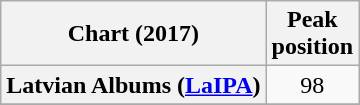<table class="wikitable sortable plainrowheaders" style="text-align:center;">
<tr>
<th>Chart (2017)</th>
<th>Peak<br>position</th>
</tr>
<tr>
<th scope="row">Latvian Albums (<a href='#'>LaIPA</a>)</th>
<td>98</td>
</tr>
<tr>
</tr>
</table>
